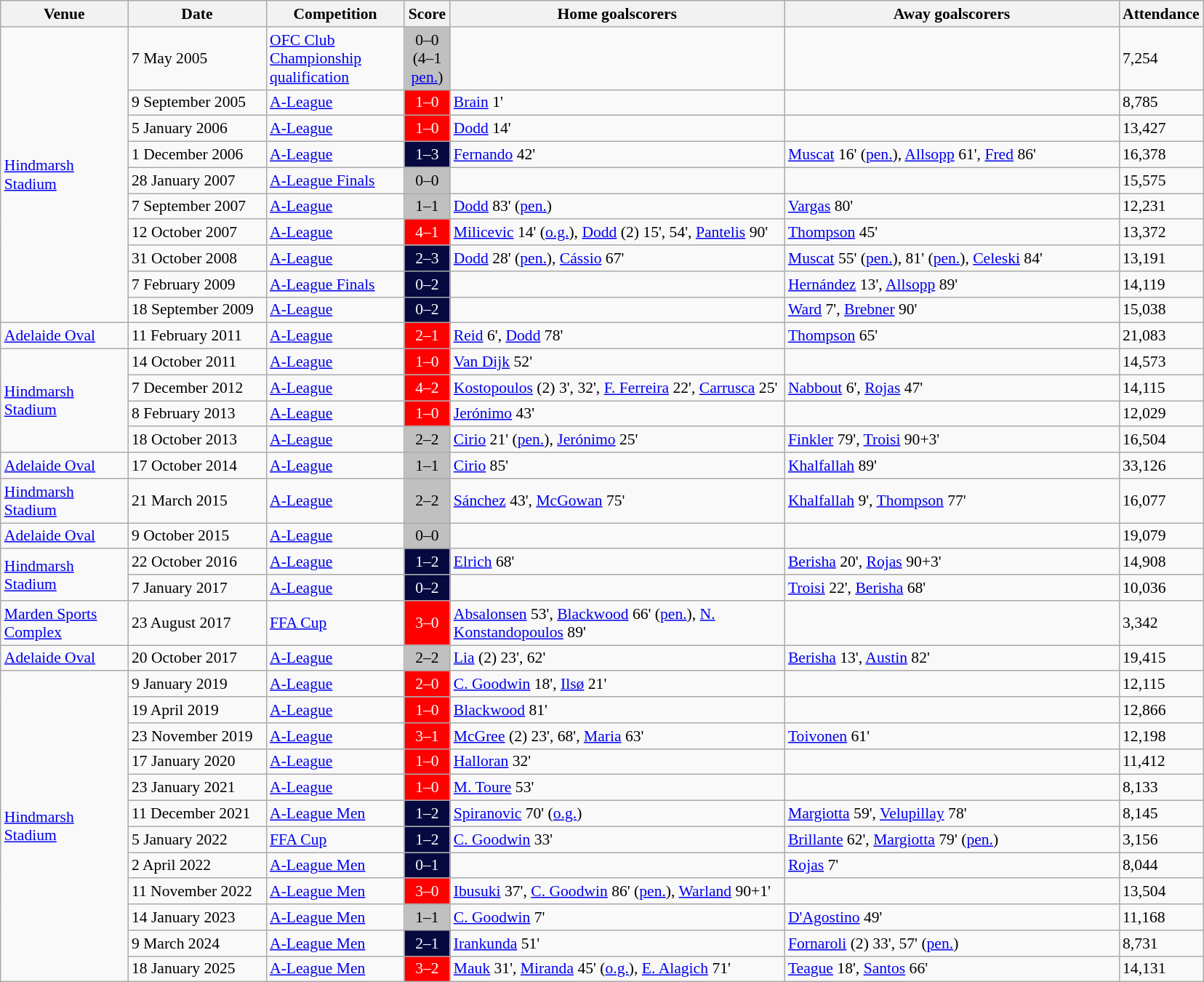<table class="wikitable" style="font-size:90%">
<tr>
<th width="110">Venue</th>
<th width="120">Date</th>
<th width="120">Competition</th>
<th width="35">Score</th>
<th width="300">Home goalscorers</th>
<th width="300">Away goalscorers</th>
<th width="30">Attendance</th>
</tr>
<tr>
<td rowspan="10"><a href='#'>Hindmarsh Stadium</a></td>
<td>7 May 2005</td>
<td><a href='#'>OFC Club Championship qualification</a></td>
<td align="center" style="background:silver; color:#000000">0–0<br>(4–1 <a href='#'>pen.</a>)</td>
<td></td>
<td></td>
<td>7,254</td>
</tr>
<tr>
<td>9 September 2005</td>
<td><a href='#'>A-League</a></td>
<td align="center" style="background:red; color:white">1–0</td>
<td><a href='#'>Brain</a> 1'</td>
<td></td>
<td>8,785</td>
</tr>
<tr>
<td>5 January 2006</td>
<td><a href='#'>A-League</a></td>
<td align="center" style="background:red; color:white">1–0</td>
<td><a href='#'>Dodd</a> 14'</td>
<td></td>
<td>13,427</td>
</tr>
<tr>
<td>1 December 2006</td>
<td><a href='#'>A-League</a></td>
<td align="center" style="background:#05093F; color:white">1–3</td>
<td><a href='#'>Fernando</a> 42'</td>
<td><a href='#'>Muscat</a> 16' (<a href='#'>pen.</a>), <a href='#'>Allsopp</a> 61', <a href='#'>Fred</a> 86'</td>
<td>16,378</td>
</tr>
<tr>
<td>28 January 2007</td>
<td><a href='#'>A-League Finals</a></td>
<td align="center" style="background:silver; color:#000000">0–0</td>
<td></td>
<td></td>
<td>15,575</td>
</tr>
<tr>
<td>7 September 2007</td>
<td><a href='#'>A-League</a></td>
<td align="center" style="background:silver; color:#000000">1–1</td>
<td><a href='#'>Dodd</a> 83' (<a href='#'>pen.</a>)</td>
<td><a href='#'>Vargas</a> 80'</td>
<td>12,231</td>
</tr>
<tr>
<td>12 October 2007</td>
<td><a href='#'>A-League</a></td>
<td align="center" style="background:red; color:white">4–1</td>
<td><a href='#'>Milicevic</a> 14' (<a href='#'>o.g.</a>), <a href='#'>Dodd</a> (2) 15', 54', <a href='#'>Pantelis</a> 90'</td>
<td><a href='#'>Thompson</a> 45'</td>
<td>13,372</td>
</tr>
<tr>
<td>31 October 2008</td>
<td><a href='#'>A-League</a></td>
<td align="center" style="background:#05093F; color:white">2–3</td>
<td><a href='#'>Dodd</a> 28' (<a href='#'>pen.</a>), <a href='#'>Cássio</a> 67'</td>
<td><a href='#'>Muscat</a> 55' (<a href='#'>pen.</a>), 81' (<a href='#'>pen.</a>), <a href='#'>Celeski</a> 84'</td>
<td>13,191</td>
</tr>
<tr>
<td>7 February 2009</td>
<td><a href='#'>A-League Finals</a></td>
<td align="center" style="background:#05093F; color:white">0–2</td>
<td></td>
<td><a href='#'>Hernández</a> 13', <a href='#'>Allsopp</a> 89'</td>
<td>14,119</td>
</tr>
<tr>
<td>18 September 2009</td>
<td><a href='#'>A-League</a></td>
<td align="center" style="background:#05093F; color:white">0–2</td>
<td></td>
<td><a href='#'>Ward</a> 7', <a href='#'>Brebner</a> 90'</td>
<td>15,038</td>
</tr>
<tr>
<td rowspan="1"><a href='#'>Adelaide Oval</a></td>
<td>11 February 2011</td>
<td><a href='#'>A-League</a></td>
<td align="center" style="background:red; color:white">2–1</td>
<td><a href='#'>Reid</a> 6', <a href='#'>Dodd</a> 78'</td>
<td><a href='#'>Thompson</a> 65'</td>
<td>21,083</td>
</tr>
<tr>
<td rowspan="4"><a href='#'>Hindmarsh Stadium</a></td>
<td>14 October 2011</td>
<td><a href='#'>A-League</a></td>
<td align="center" style="background:red; color:white">1–0</td>
<td><a href='#'>Van Dijk</a> 52'</td>
<td></td>
<td>14,573</td>
</tr>
<tr>
<td>7 December 2012</td>
<td><a href='#'>A-League</a></td>
<td align="center" style="background:red; color:white">4–2</td>
<td><a href='#'>Kostopoulos</a> (2) 3', 32', <a href='#'>F. Ferreira</a> 22', <a href='#'>Carrusca</a> 25'</td>
<td><a href='#'>Nabbout</a> 6', <a href='#'>Rojas</a> 47'</td>
<td>14,115</td>
</tr>
<tr>
<td>8 February 2013</td>
<td><a href='#'>A-League</a></td>
<td align="center" style="background:red; color:white">1–0</td>
<td><a href='#'>Jerónimo</a> 43'</td>
<td></td>
<td>12,029</td>
</tr>
<tr>
<td>18 October 2013</td>
<td><a href='#'>A-League</a></td>
<td align="center" style="background:silver; color:black">2–2</td>
<td><a href='#'>Cirio</a> 21' (<a href='#'>pen.</a>), <a href='#'>Jerónimo</a> 25'</td>
<td><a href='#'>Finkler</a> 79', <a href='#'>Troisi</a> 90+3'</td>
<td>16,504</td>
</tr>
<tr>
<td rowspan="1"><a href='#'>Adelaide Oval</a></td>
<td>17 October 2014</td>
<td><a href='#'>A-League</a></td>
<td align="center" style="background:silver; color:black">1–1</td>
<td><a href='#'>Cirio</a> 85'</td>
<td><a href='#'>Khalfallah</a> 89'</td>
<td>33,126</td>
</tr>
<tr>
<td rowspan="1"><a href='#'>Hindmarsh Stadium</a></td>
<td>21 March 2015</td>
<td><a href='#'>A-League</a></td>
<td align="center" style="background:silver; color:black">2–2</td>
<td><a href='#'>Sánchez</a> 43', <a href='#'>McGowan</a> 75'</td>
<td><a href='#'>Khalfallah</a> 9', <a href='#'>Thompson</a> 77'</td>
<td>16,077</td>
</tr>
<tr>
<td rowspan="1"><a href='#'>Adelaide Oval</a></td>
<td>9 October 2015</td>
<td><a href='#'>A-League</a></td>
<td align="center" style="background:silver; color:black">0–0</td>
<td></td>
<td></td>
<td>19,079</td>
</tr>
<tr>
<td rowspan="2"><a href='#'>Hindmarsh Stadium</a></td>
<td>22 October 2016</td>
<td><a href='#'>A-League</a></td>
<td align="center" style="background:#05093F; color:white">1–2</td>
<td><a href='#'>Elrich</a> 68'</td>
<td><a href='#'>Berisha</a> 20', <a href='#'>Rojas</a> 90+3'</td>
<td>14,908</td>
</tr>
<tr>
<td>7 January 2017</td>
<td><a href='#'>A-League</a></td>
<td align="center" style="background:#05093F; color:white">0–2</td>
<td></td>
<td><a href='#'>Troisi</a> 22', <a href='#'>Berisha</a> 68'</td>
<td>10,036</td>
</tr>
<tr>
<td rowspan="1"><a href='#'>Marden Sports Complex</a></td>
<td>23 August 2017</td>
<td><a href='#'>FFA Cup</a></td>
<td align="center" style="background:red; color:white">3–0</td>
<td><a href='#'>Absalonsen</a> 53', <a href='#'>Blackwood</a> 66' (<a href='#'>pen.</a>), <a href='#'>N. Konstandopoulos</a> 89'</td>
<td></td>
<td>3,342</td>
</tr>
<tr>
<td rowspan="1"><a href='#'>Adelaide Oval</a></td>
<td>20 October 2017</td>
<td><a href='#'>A-League</a></td>
<td align="center" style="background:silver; color:black">2–2</td>
<td><a href='#'>Lia</a> (2) 23', 62'</td>
<td><a href='#'>Berisha</a> 13', <a href='#'>Austin</a> 82'</td>
<td>19,415</td>
</tr>
<tr>
<td rowspan=12><a href='#'>Hindmarsh Stadium</a></td>
<td>9 January 2019</td>
<td><a href='#'>A-League</a></td>
<td align="center" style="background:red; color:white">2–0</td>
<td><a href='#'>C. Goodwin</a> 18', <a href='#'>Ilsø</a> 21'</td>
<td></td>
<td>12,115</td>
</tr>
<tr>
<td>19 April 2019</td>
<td><a href='#'>A-League</a></td>
<td align="center" style="background:red; color:white">1–0</td>
<td><a href='#'>Blackwood</a> 81'</td>
<td></td>
<td>12,866</td>
</tr>
<tr>
<td>23 November 2019</td>
<td><a href='#'>A-League</a></td>
<td align="center" style="background:red; color:white">3–1</td>
<td><a href='#'>McGree</a> (2) 23', 68', <a href='#'>Maria</a> 63'</td>
<td><a href='#'>Toivonen</a> 61'</td>
<td>12,198</td>
</tr>
<tr>
<td>17 January 2020</td>
<td><a href='#'>A-League</a></td>
<td align="center" style="background:red; color:white">1–0</td>
<td><a href='#'>Halloran</a> 32'</td>
<td></td>
<td>11,412</td>
</tr>
<tr>
<td>23 January 2021</td>
<td><a href='#'>A-League</a></td>
<td align="center" style="background:red; color:white">1–0</td>
<td><a href='#'>M. Toure</a> 53'</td>
<td></td>
<td>8,133</td>
</tr>
<tr>
<td>11 December 2021</td>
<td><a href='#'>A-League Men</a></td>
<td align="center" style="background:#05093F; color:white">1–2</td>
<td><a href='#'>Spiranovic</a> 70' (<a href='#'>o.g.</a>)</td>
<td><a href='#'>Margiotta</a> 59', <a href='#'>Velupillay</a> 78'</td>
<td>8,145</td>
</tr>
<tr>
<td>5 January 2022</td>
<td><a href='#'>FFA Cup</a></td>
<td align="center" style="background:#05093F; color:white">1–2</td>
<td><a href='#'>C. Goodwin</a> 33'</td>
<td><a href='#'>Brillante</a> 62', <a href='#'>Margiotta</a> 79' (<a href='#'>pen.</a>)</td>
<td>3,156</td>
</tr>
<tr>
<td>2 April 2022</td>
<td><a href='#'>A-League Men</a></td>
<td align="center" style="background:#05093F; color:white">0–1</td>
<td></td>
<td><a href='#'>Rojas</a> 7'</td>
<td>8,044</td>
</tr>
<tr>
<td>11 November 2022</td>
<td><a href='#'>A-League Men</a></td>
<td align="center" style="background:red; color:white">3–0</td>
<td><a href='#'>Ibusuki</a> 37', <a href='#'>C. Goodwin</a> 86' (<a href='#'>pen.</a>), <a href='#'>Warland</a> 90+1'</td>
<td></td>
<td>13,504</td>
</tr>
<tr>
<td>14 January 2023</td>
<td><a href='#'>A-League Men</a></td>
<td align=center style="background:silver; color:black">1–1</td>
<td><a href='#'>C. Goodwin</a> 7'</td>
<td><a href='#'>D'Agostino</a> 49'</td>
<td>11,168</td>
</tr>
<tr>
<td>9 March 2024</td>
<td><a href='#'>A-League Men</a></td>
<td align="center" style="background:#05093F; color:white">2–1</td>
<td><a href='#'>Irankunda</a> 51'</td>
<td><a href='#'>Fornaroli</a> (2) 33', 57' (<a href='#'>pen.</a>)</td>
<td>8,731</td>
</tr>
<tr>
<td>18 January 2025</td>
<td><a href='#'>A-League Men</a></td>
<td align="center" style="background:red; color:white">3–2</td>
<td><a href='#'>Mauk</a> 31', <a href='#'>Miranda</a> 45' (<a href='#'>o.g.</a>), <a href='#'>E. Alagich</a> 71'</td>
<td><a href='#'>Teague</a> 18', <a href='#'>Santos</a> 66'</td>
<td>14,131</td>
</tr>
</table>
